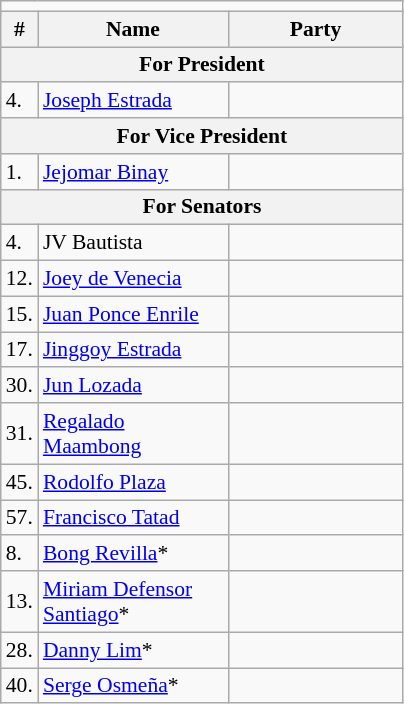<table class=wikitable style="font-size:90%">
<tr>
<td colspan=4 bgcolor=></td>
</tr>
<tr>
<th>#</th>
<th width=120px>Name</th>
<th colspan=2 width=110px>Party</th>
</tr>
<tr>
<th colspan=5>For President</th>
</tr>
<tr>
<td>4.</td>
<td><a href='#'>Joseph Estrada</a></td>
<td></td>
</tr>
<tr>
<th colspan=5>For Vice President</th>
</tr>
<tr>
<td>1.</td>
<td><a href='#'>Jejomar Binay</a></td>
<td></td>
</tr>
<tr>
<th colspan=5>For Senators</th>
</tr>
<tr>
<td>4.</td>
<td>JV Bautista</td>
<td></td>
</tr>
<tr>
<td>12.</td>
<td><a href='#'>Joey de Venecia</a></td>
<td></td>
</tr>
<tr>
<td>15.</td>
<td><a href='#'>Juan Ponce Enrile</a></td>
<td></td>
</tr>
<tr>
<td>17.</td>
<td><a href='#'>Jinggoy Estrada</a></td>
<td></td>
</tr>
<tr>
<td>30.</td>
<td><a href='#'>Jun Lozada</a></td>
<td></td>
</tr>
<tr>
<td>31.</td>
<td><a href='#'>Regalado Maambong</a></td>
<td></td>
</tr>
<tr>
<td>45.</td>
<td><a href='#'>Rodolfo Plaza</a></td>
<td></td>
</tr>
<tr>
<td>57.</td>
<td><a href='#'>Francisco Tatad</a></td>
<td></td>
</tr>
<tr>
<td>8.</td>
<td><a href='#'>Bong Revilla</a>*</td>
<td></td>
</tr>
<tr>
<td>13.</td>
<td><a href='#'>Miriam Defensor Santiago</a>*</td>
<td></td>
</tr>
<tr>
<td>28.</td>
<td><a href='#'>Danny Lim</a>*</td>
<td></td>
</tr>
<tr>
<td>40.</td>
<td><a href='#'>Serge Osmeña</a>*</td>
<td></td>
</tr>
</table>
